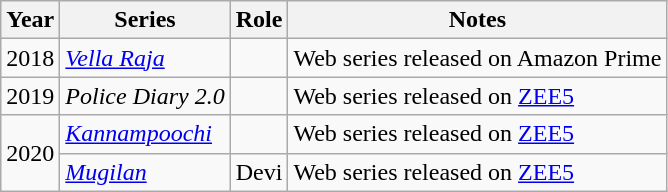<table class="wikitable sortable">
<tr>
<th><strong>Year</strong></th>
<th><strong>Series</strong></th>
<th><strong>Role</strong></th>
<th><strong>Notes</strong></th>
</tr>
<tr>
<td>2018</td>
<td><em><a href='#'>Vella Raja</a></em></td>
<td></td>
<td>Web series released on Amazon Prime</td>
</tr>
<tr>
<td>2019</td>
<td><em>Police Diary 2.0</em></td>
<td></td>
<td>Web series released on <a href='#'>ZEE5</a></td>
</tr>
<tr>
<td rowspan="2">2020</td>
<td><a href='#'><em>Kannampoochi</em></a></td>
<td></td>
<td>Web series released on <a href='#'>ZEE5</a></td>
</tr>
<tr>
<td><em><a href='#'>Mugilan</a></em></td>
<td>Devi</td>
<td>Web series released on <a href='#'>ZEE5</a></td>
</tr>
</table>
